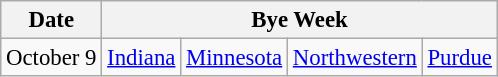<table class="wikitable" style="font-size:95%;">
<tr>
<th>Date</th>
<th colspan="4">Bye Week</th>
</tr>
<tr>
<td>October 9</td>
<td><a href='#'>Indiana</a></td>
<td><a href='#'>Minnesota</a></td>
<td><a href='#'>Northwestern</a></td>
<td><a href='#'>Purdue</a></td>
</tr>
</table>
